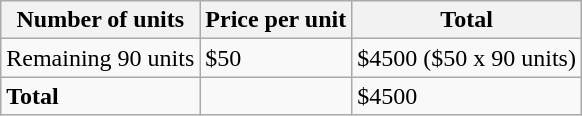<table class="wikitable">
<tr>
<th><strong>Number of units</strong></th>
<th><strong>Price per unit</strong></th>
<th><strong>Total</strong></th>
</tr>
<tr>
<td>Remaining 90 units</td>
<td>$50</td>
<td>$4500 ($50 x 90 units)</td>
</tr>
<tr>
<td><strong>Total</strong></td>
<td></td>
<td>$4500</td>
</tr>
</table>
